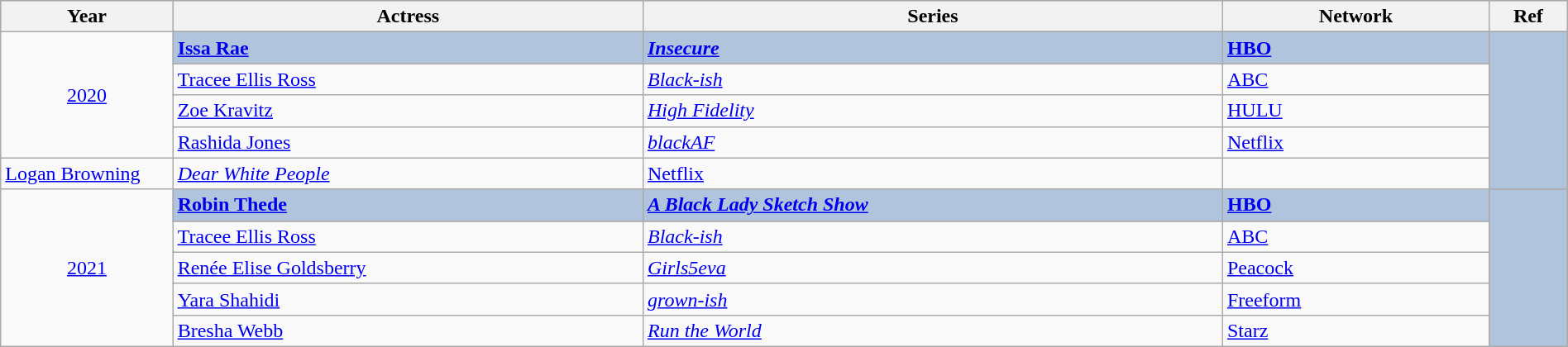<table class="wikitable" style="width:100%;">
<tr style="background:#bebebe;">
<th style="width:11%;">Year</th>
<th style="width:30%;">Actress</th>
<th style="width:37%;">Series</th>
<th style="width:17%;">Network</th>
<th style="width:5%;">Ref</th>
</tr>
<tr>
<td rowspan="6" align="center"><a href='#'>2020</a></td>
</tr>
<tr style="background:#B0C4DE">
<td><strong><a href='#'>Issa Rae</a></strong></td>
<td><strong><em><a href='#'>Insecure</a></em></strong></td>
<td><strong><a href='#'>HBO</a></strong></td>
<td rowspan="6" align="center"></td>
</tr>
<tr>
</tr>
<tr>
<td><a href='#'>Tracee Ellis Ross</a></td>
<td><em><a href='#'>Black-ish</a></em></td>
<td><a href='#'>ABC</a></td>
</tr>
<tr>
<td><a href='#'>Zoe Kravitz</a></td>
<td><em><a href='#'>High Fidelity</a></em></td>
<td><a href='#'>HULU</a></td>
</tr>
<tr>
<td><a href='#'>Rashida Jones</a></td>
<td><em><a href='#'>blackAF</a></em></td>
<td><a href='#'>Netflix</a></td>
</tr>
<tr>
<td><a href='#'>Logan Browning</a></td>
<td><em><a href='#'>Dear White People</a></em></td>
<td><a href='#'>Netflix</a></td>
</tr>
<tr>
<td rowspan="7" align="center"><a href='#'>2021</a></td>
</tr>
<tr style="background:#B0C4DE">
<td><strong><a href='#'>Robin Thede</a></strong></td>
<td><strong><em><a href='#'>A Black Lady Sketch Show</a></em></strong></td>
<td><strong><a href='#'>HBO</a></strong></td>
<td rowspan="6" align="center"></td>
</tr>
<tr>
</tr>
<tr>
<td><a href='#'>Tracee Ellis Ross</a></td>
<td><em><a href='#'>Black-ish</a></em></td>
<td><a href='#'>ABC</a></td>
</tr>
<tr>
<td><a href='#'>Renée Elise Goldsberry</a></td>
<td><em><a href='#'>Girls5eva</a></em></td>
<td><a href='#'>Peacock</a></td>
</tr>
<tr>
<td><a href='#'>Yara Shahidi</a></td>
<td><em><a href='#'>grown-ish</a></em></td>
<td><a href='#'>Freeform</a></td>
</tr>
<tr>
<td><a href='#'>Bresha Webb</a></td>
<td><em><a href='#'>Run the World</a></em></td>
<td><a href='#'>Starz</a></td>
</tr>
</table>
